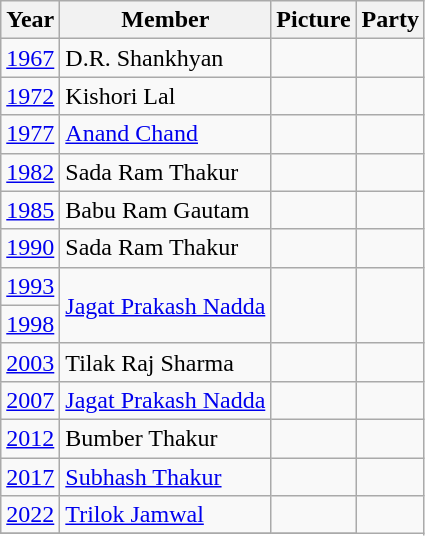<table class="wikitable sortable">
<tr>
<th>Year</th>
<th>Member</th>
<th>Picture</th>
<th colspan="2">Party</th>
</tr>
<tr>
<td><a href='#'>1967</a></td>
<td>D.R. Shankhyan</td>
<td></td>
<td></td>
</tr>
<tr>
<td><a href='#'>1972</a></td>
<td>Kishori Lal</td>
<td></td>
</tr>
<tr>
<td><a href='#'>1977</a></td>
<td><a href='#'>Anand Chand</a></td>
<td></td>
<td></td>
</tr>
<tr>
<td><a href='#'>1982</a></td>
<td>Sada Ram Thakur</td>
<td></td>
<td></td>
</tr>
<tr>
<td><a href='#'>1985</a></td>
<td>Babu Ram Gautam</td>
<td></td>
<td></td>
</tr>
<tr>
<td><a href='#'>1990</a></td>
<td>Sada Ram Thakur</td>
<td></td>
<td></td>
</tr>
<tr>
<td><a href='#'>1993</a></td>
<td rowspan=2><a href='#'>Jagat Prakash Nadda</a></td>
<td rowspan=2></td>
</tr>
<tr>
<td><a href='#'>1998</a></td>
</tr>
<tr>
<td><a href='#'>2003</a></td>
<td>Tilak Raj Sharma</td>
<td></td>
<td></td>
</tr>
<tr>
<td><a href='#'>2007</a></td>
<td><a href='#'>Jagat Prakash Nadda</a></td>
<td></td>
<td></td>
</tr>
<tr>
<td><a href='#'>2012</a></td>
<td>Bumber Thakur</td>
<td></td>
<td></td>
</tr>
<tr>
<td><a href='#'>2017</a></td>
<td><a href='#'>Subhash Thakur</a></td>
<td></td>
<td></td>
</tr>
<tr>
<td><a href='#'>2022</a></td>
<td><a href='#'>Trilok Jamwal</a></td>
<td></td>
</tr>
<tr>
</tr>
</table>
